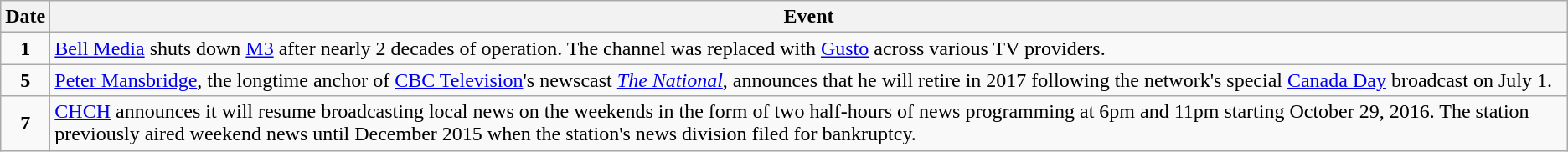<table class="wikitable">
<tr>
<th>Date</th>
<th>Event</th>
</tr>
<tr>
<td style="text-align:center;"><strong>1</strong></td>
<td><a href='#'>Bell Media</a> shuts down <a href='#'>M3</a> after nearly 2 decades of operation. The channel was replaced with <a href='#'>Gusto</a> across various TV providers.</td>
</tr>
<tr>
<td style="text-align:center;"><strong>5</strong></td>
<td><a href='#'>Peter Mansbridge</a>, the longtime anchor of <a href='#'>CBC Television</a>'s newscast <em><a href='#'>The National</a></em>, announces that he will retire in 2017 following the network's special <a href='#'>Canada Day</a> broadcast on July 1.</td>
</tr>
<tr>
<td style="text-align:center;"><strong>7</strong></td>
<td><a href='#'>CHCH</a> announces it will resume broadcasting local news on the weekends in the form of two half-hours of news programming at 6pm and 11pm starting October 29, 2016. The station previously aired weekend news until December 2015 when the station's news division filed for bankruptcy.</td>
</tr>
</table>
